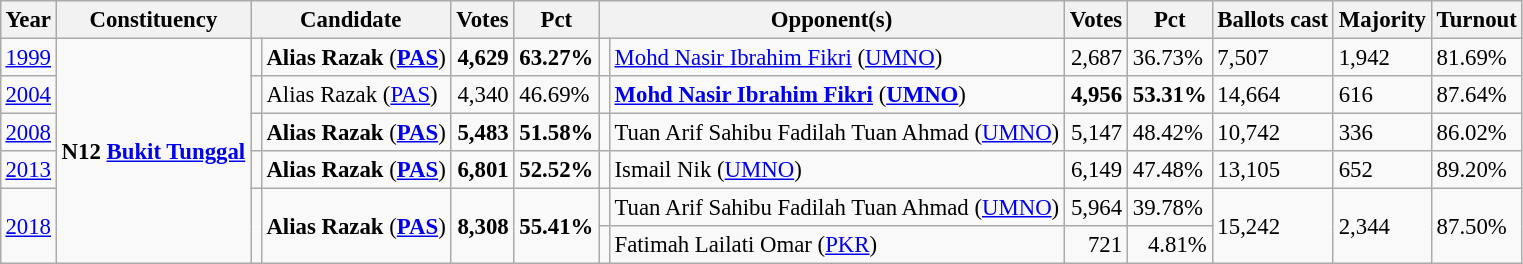<table class="wikitable" style="margin:0.5em ; font-size:95%">
<tr>
<th>Year</th>
<th>Constituency</th>
<th colspan=2>Candidate</th>
<th>Votes</th>
<th>Pct</th>
<th colspan=2>Opponent(s)</th>
<th>Votes</th>
<th>Pct</th>
<th>Ballots cast</th>
<th>Majority</th>
<th>Turnout</th>
</tr>
<tr>
<td><a href='#'>1999</a></td>
<td rowspan=6><strong>N12 <a href='#'>Bukit Tunggal</a></strong></td>
<td></td>
<td><strong>Alias Razak</strong> (<a href='#'><strong>PAS</strong></a>)</td>
<td align="right"><strong>4,629</strong></td>
<td><strong>63.27%</strong></td>
<td></td>
<td><a href='#'>Mohd Nasir Ibrahim Fikri</a> (<a href='#'>UMNO</a>)</td>
<td align="right">2,687</td>
<td>36.73%</td>
<td>7,507</td>
<td>1,942</td>
<td>81.69%</td>
</tr>
<tr>
<td><a href='#'>2004</a></td>
<td></td>
<td>Alias Razak (<a href='#'>PAS</a>)</td>
<td align="right">4,340</td>
<td>46.69%</td>
<td></td>
<td><strong><a href='#'>Mohd Nasir Ibrahim Fikri</a></strong> (<a href='#'><strong>UMNO</strong></a>)</td>
<td align="right"><strong>4,956</strong></td>
<td><strong>53.31%</strong></td>
<td>14,664</td>
<td>616</td>
<td>87.64%</td>
</tr>
<tr>
<td><a href='#'>2008</a></td>
<td></td>
<td><strong>Alias Razak</strong> (<a href='#'><strong>PAS</strong></a>)</td>
<td align="right"><strong>5,483</strong></td>
<td><strong>51.58%</strong></td>
<td></td>
<td>Tuan Arif Sahibu Fadilah Tuan Ahmad (<a href='#'>UMNO</a>)</td>
<td align="right">5,147</td>
<td>48.42%</td>
<td>10,742</td>
<td>336</td>
<td>86.02%</td>
</tr>
<tr>
<td><a href='#'>2013</a></td>
<td></td>
<td><strong>Alias Razak</strong> (<a href='#'><strong>PAS</strong></a>)</td>
<td align="right"><strong>6,801</strong></td>
<td><strong>52.52%</strong></td>
<td></td>
<td>Ismail Nik (<a href='#'>UMNO</a>)</td>
<td align="right">6,149</td>
<td>47.48%</td>
<td>13,105</td>
<td>652</td>
<td>89.20%</td>
</tr>
<tr>
<td rowspan=2><a href='#'>2018</a></td>
<td rowspan=2 ></td>
<td rowspan=2><strong>Alias Razak</strong> (<a href='#'><strong>PAS</strong></a>)</td>
<td rowspan=2 align="right"><strong>8,308</strong></td>
<td rowspan=2><strong>55.41%</strong></td>
<td></td>
<td>Tuan Arif Sahibu Fadilah Tuan Ahmad (<a href='#'>UMNO</a>)</td>
<td align="right">5,964</td>
<td>39.78%</td>
<td rowspan=2>15,242</td>
<td rowspan=2>2,344</td>
<td rowspan=2>87.50%</td>
</tr>
<tr>
<td></td>
<td>Fatimah Lailati Omar (<a href='#'>PKR</a>)</td>
<td align="right">721</td>
<td align="right">4.81%</td>
</tr>
</table>
